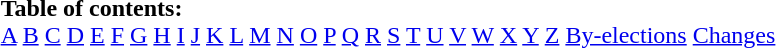<table border="0" id="toc" style="margin: 0 auto;" align=center>
<tr>
<td><strong>Table of contents:</strong><br><a href='#'>A</a> <a href='#'>B</a> <a href='#'>C</a> <a href='#'>D</a> <a href='#'>E</a> <a href='#'>F</a> <a href='#'>G</a> <a href='#'>H</a> <a href='#'>I</a> <a href='#'>J</a> <a href='#'>K</a> <a href='#'>L</a> <a href='#'>M</a> <a href='#'>N</a> <a href='#'>O</a> <a href='#'>P</a> <a href='#'>Q</a> <a href='#'>R</a> <a href='#'>S</a> <a href='#'>T</a> <a href='#'>U</a> <a href='#'>V</a> <a href='#'>W</a> <a href='#'>X</a> <a href='#'>Y</a> <a href='#'>Z</a> <a href='#'>By-elections</a> <a href='#'>Changes</a></td>
</tr>
</table>
